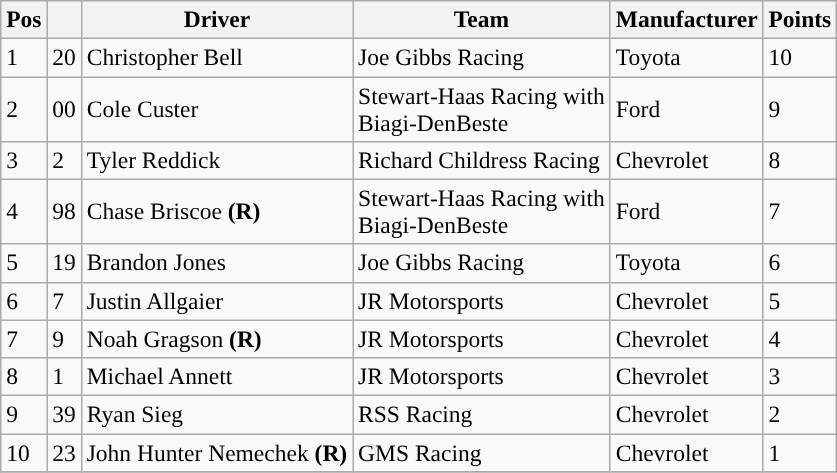<table class="wikitable" style="font-size:98%">
<tr>
<th>Pos</th>
<th></th>
<th>Driver</th>
<th>Team</th>
<th>Manufacturer</th>
<th>Points</th>
</tr>
<tr>
<td>1</td>
<td>20</td>
<td>Christopher Bell</td>
<td>Joe Gibbs Racing</td>
<td>Toyota</td>
<td>10</td>
</tr>
<tr>
<td>2</td>
<td>00</td>
<td>Cole Custer</td>
<td>Stewart-Haas Racing with<br>Biagi-DenBeste</td>
<td>Ford</td>
<td>9</td>
</tr>
<tr>
<td>3</td>
<td>2</td>
<td>Tyler Reddick</td>
<td>Richard Childress Racing</td>
<td>Chevrolet</td>
<td>8</td>
</tr>
<tr>
<td>4</td>
<td>98</td>
<td>Chase Briscoe <strong>(R)</strong></td>
<td>Stewart-Haas Racing with<br>Biagi-DenBeste</td>
<td>Ford</td>
<td>7</td>
</tr>
<tr>
<td>5</td>
<td>19</td>
<td>Brandon Jones</td>
<td>Joe Gibbs Racing</td>
<td>Toyota</td>
<td>6</td>
</tr>
<tr>
<td>6</td>
<td>7</td>
<td>Justin Allgaier</td>
<td>JR Motorsports</td>
<td>Chevrolet</td>
<td>5</td>
</tr>
<tr>
<td>7</td>
<td>9</td>
<td>Noah Gragson <strong>(R)</strong></td>
<td>JR Motorsports</td>
<td>Chevrolet</td>
<td>4</td>
</tr>
<tr>
<td>8</td>
<td>1</td>
<td>Michael Annett</td>
<td>JR Motorsports</td>
<td>Chevrolet</td>
<td>3</td>
</tr>
<tr>
<td>9</td>
<td>39</td>
<td>Ryan Sieg</td>
<td>RSS Racing</td>
<td>Chevrolet</td>
<td>2</td>
</tr>
<tr>
<td>10</td>
<td>23</td>
<td>John Hunter Nemechek <strong>(R)</strong></td>
<td>GMS Racing</td>
<td>Chevrolet</td>
<td>1</td>
</tr>
<tr>
</tr>
</table>
